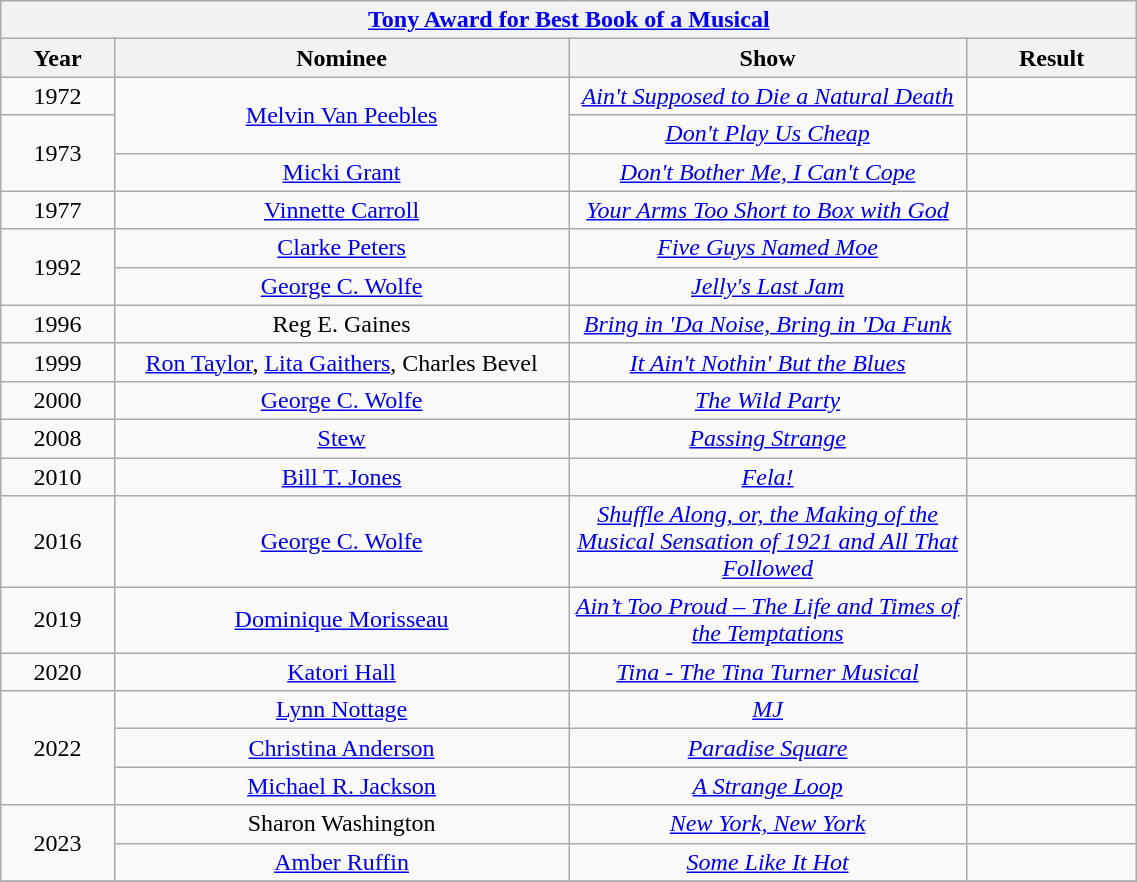<table class="wikitable" width="60%" style="text-align: center">
<tr>
<th colspan="4"><a href='#'>Tony Award for Best Book of a Musical</a></th>
</tr>
<tr>
<th style="width:10%;">Year</th>
<th style="width:40%;">Nominee</th>
<th style="width:35%;">Show</th>
<th style="width:15%;">Result</th>
</tr>
<tr>
<td>1972</td>
<td rowspan="2"><a href='#'>Melvin Van Peebles</a></td>
<td><em><a href='#'>Ain't Supposed to Die a Natural Death</a></em></td>
<td></td>
</tr>
<tr>
<td rowspan="2">1973</td>
<td><em><a href='#'>Don't Play Us Cheap</a></em></td>
<td></td>
</tr>
<tr>
<td><a href='#'>Micki Grant</a></td>
<td><em><a href='#'>Don't Bother Me, I Can't Cope</a></em></td>
<td></td>
</tr>
<tr>
<td>1977</td>
<td><a href='#'>Vinnette Carroll</a></td>
<td><em><a href='#'>Your Arms Too Short to Box with God</a></em></td>
<td></td>
</tr>
<tr>
<td rowspan="2">1992</td>
<td><a href='#'>Clarke Peters</a></td>
<td><em><a href='#'>Five Guys Named Moe</a></em></td>
<td></td>
</tr>
<tr>
<td><a href='#'>George C. Wolfe</a></td>
<td><em><a href='#'>Jelly's Last Jam</a></em></td>
<td></td>
</tr>
<tr>
<td>1996</td>
<td>Reg E. Gaines</td>
<td><em><a href='#'>Bring in 'Da Noise, Bring in 'Da Funk</a></em></td>
<td></td>
</tr>
<tr>
<td>1999</td>
<td><a href='#'>Ron Taylor</a>, <a href='#'>Lita Gaithers</a>, Charles Bevel</td>
<td><em><a href='#'>It Ain't Nothin' But the Blues</a></em></td>
<td></td>
</tr>
<tr>
<td>2000</td>
<td><a href='#'>George C. Wolfe</a></td>
<td><em><a href='#'>The Wild Party</a></em></td>
<td></td>
</tr>
<tr>
<td>2008</td>
<td><a href='#'>Stew</a></td>
<td><em><a href='#'>Passing Strange</a></em></td>
<td></td>
</tr>
<tr>
<td>2010</td>
<td><a href='#'>Bill T. Jones</a></td>
<td><em><a href='#'>Fela!</a></em></td>
<td></td>
</tr>
<tr>
<td>2016</td>
<td><a href='#'>George C. Wolfe</a></td>
<td><em><a href='#'>Shuffle Along, or, the Making of the Musical Sensation of 1921 and All That Followed</a></em></td>
<td></td>
</tr>
<tr>
<td>2019</td>
<td><a href='#'>Dominique Morisseau</a></td>
<td><em><a href='#'>Ain’t Too Proud – The Life and Times of the Temptations</a></em></td>
<td></td>
</tr>
<tr>
<td>2020</td>
<td><a href='#'>Katori Hall</a></td>
<td><em><a href='#'>Tina - The Tina Turner Musical</a></em></td>
<td></td>
</tr>
<tr>
<td rowspan="3">2022</td>
<td><a href='#'>Lynn Nottage</a></td>
<td><em><a href='#'>MJ</a></em></td>
<td></td>
</tr>
<tr>
<td><a href='#'>Christina Anderson</a></td>
<td><em><a href='#'>Paradise Square</a></em></td>
<td></td>
</tr>
<tr>
<td><a href='#'>Michael R. Jackson</a></td>
<td><em><a href='#'>A Strange Loop</a></em></td>
<td></td>
</tr>
<tr>
<td rowspan="2">2023</td>
<td>Sharon Washington</td>
<td><em><a href='#'>New York, New York</a></em></td>
<td></td>
</tr>
<tr>
<td><a href='#'>Amber Ruffin</a></td>
<td><em><a href='#'>Some Like It Hot</a></em></td>
<td></td>
</tr>
<tr>
</tr>
</table>
